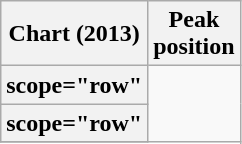<table class="wikitable sortable plainrowheaders">
<tr>
<th scope="col">Chart (2013)</th>
<th scope="col">Peak<br>position</th>
</tr>
<tr>
<th>scope="row"</th>
</tr>
<tr>
<th>scope="row"</th>
</tr>
<tr>
</tr>
</table>
